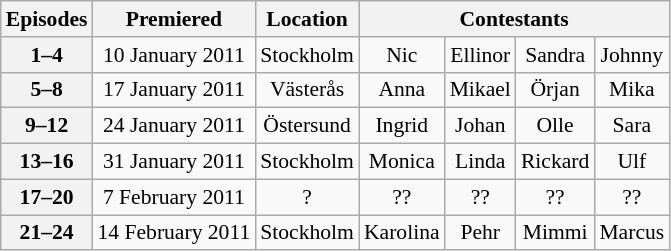<table class="wikitable" style="font-size:90%; text-align:center">
<tr>
<th>Episodes</th>
<th>Premiered</th>
<th>Location</th>
<th colspan="4">Contestants</th>
</tr>
<tr>
<th>1–4</th>
<td>10 January 2011</td>
<td>Stockholm</td>
<td>Nic</td>
<td>Ellinor</td>
<td>Sandra</td>
<td>Johnny</td>
</tr>
<tr>
<th>5–8</th>
<td>17 January 2011</td>
<td>Västerås</td>
<td>Anna</td>
<td>Mikael</td>
<td>Örjan</td>
<td>Mika</td>
</tr>
<tr>
<th>9–12</th>
<td>24 January 2011</td>
<td>Östersund</td>
<td>Ingrid</td>
<td>Johan</td>
<td>Olle</td>
<td>Sara</td>
</tr>
<tr>
<th>13–16</th>
<td>31 January 2011</td>
<td>Stockholm</td>
<td>Monica</td>
<td>Linda</td>
<td>Rickard</td>
<td>Ulf</td>
</tr>
<tr>
<th>17–20</th>
<td>7 February 2011</td>
<td>?</td>
<td>??</td>
<td>??</td>
<td>??</td>
<td>??</td>
</tr>
<tr>
<th>21–24</th>
<td>14 February 2011</td>
<td>Stockholm</td>
<td>Karolina</td>
<td>Pehr</td>
<td>Mimmi</td>
<td>Marcus</td>
</tr>
</table>
